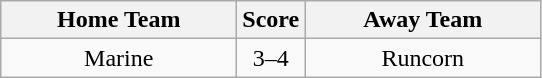<table class="wikitable" style="text-align:center">
<tr>
<th width=150>Home Team</th>
<th width=20>Score</th>
<th width=150>Away Team</th>
</tr>
<tr>
<td>Marine</td>
<td>3–4</td>
<td>Runcorn</td>
</tr>
</table>
